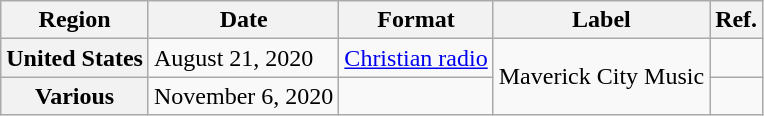<table class="wikitable plainrowheaders">
<tr>
<th scope="col">Region</th>
<th scope="col">Date</th>
<th scope="col">Format</th>
<th scope="col">Label</th>
<th scope="col">Ref.</th>
</tr>
<tr>
<th scope="row">United States</th>
<td>August 21, 2020</td>
<td><a href='#'>Christian radio</a></td>
<td rowspan="2">Maverick City Music</td>
<td></td>
</tr>
<tr>
<th scope="row">Various</th>
<td>November 6, 2020</td>
<td></td>
<td></td>
</tr>
</table>
